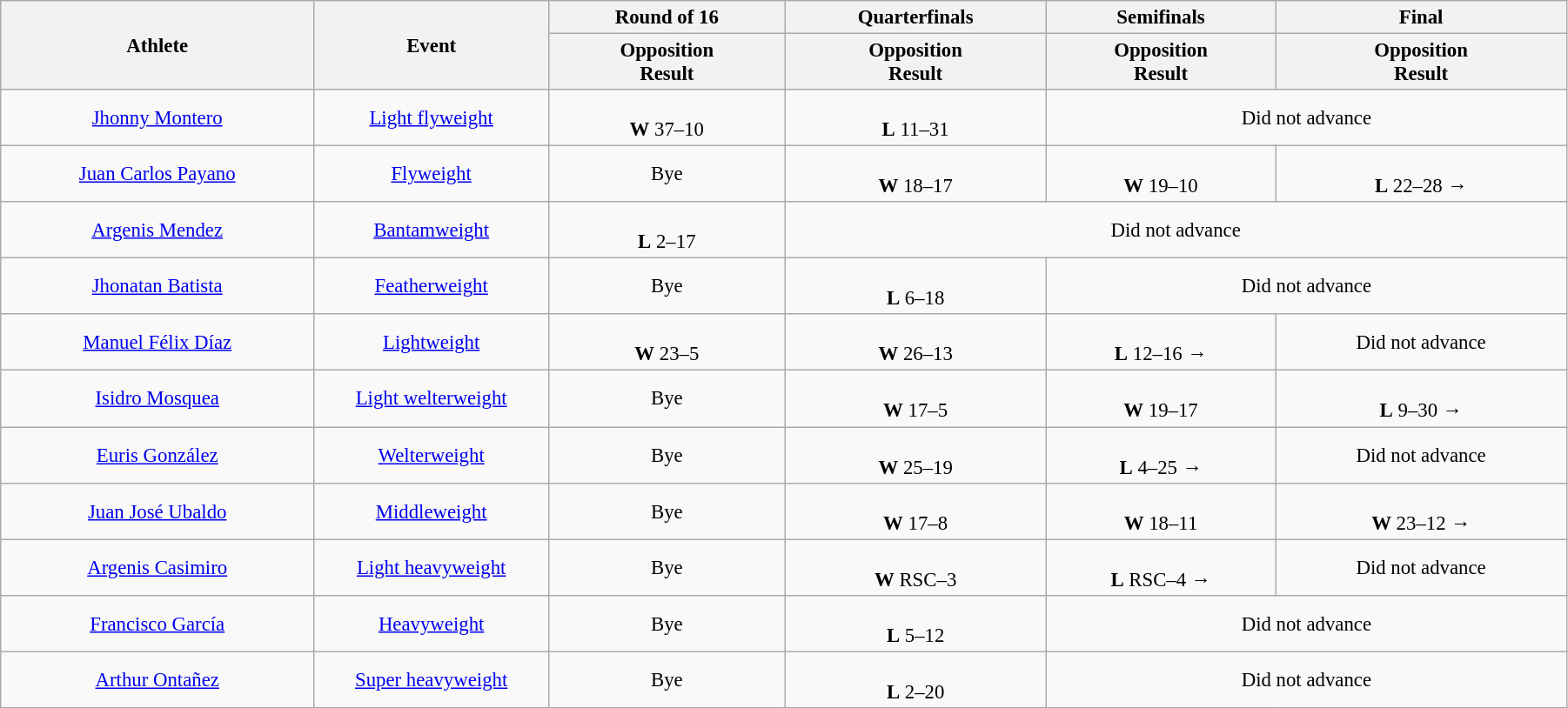<table class="wikitable" style="font-size:95%; text-align:center;" width="95%">
<tr>
<th rowspan="2">Athlete</th>
<th rowspan="2">Event</th>
<th>Round of 16</th>
<th>Quarterfinals</th>
<th>Semifinals</th>
<th>Final</th>
</tr>
<tr>
<th>Opposition<br>Result</th>
<th>Opposition<br>Result</th>
<th>Opposition<br>Result</th>
<th>Opposition<br>Result</th>
</tr>
<tr>
<td width=20%><a href='#'>Jhonny Montero</a></td>
<td width=15%><a href='#'>Light flyweight</a></td>
<td><br><strong>W</strong> 37–10</td>
<td><br><strong>L</strong> 11–31</td>
<td colspan=2>Did not advance</td>
</tr>
<tr>
<td width=20%><a href='#'>Juan Carlos Payano</a></td>
<td width=15%><a href='#'>Flyweight</a></td>
<td>Bye</td>
<td><br><strong>W</strong> 18–17</td>
<td><br><strong>W</strong> 19–10</td>
<td><br><strong>L</strong> 22–28 → </td>
</tr>
<tr>
<td width=20%><a href='#'>Argenis Mendez</a></td>
<td width=15%><a href='#'>Bantamweight</a></td>
<td><br><strong>L</strong> 2–17</td>
<td colspan=3>Did not advance</td>
</tr>
<tr>
<td width=20%><a href='#'>Jhonatan Batista</a></td>
<td width=15%><a href='#'>Featherweight</a></td>
<td>Bye</td>
<td><br><strong>L</strong> 6–18</td>
<td colspan=2>Did not advance</td>
</tr>
<tr>
<td width=20%><a href='#'>Manuel Félix Díaz</a></td>
<td width=15%><a href='#'>Lightweight</a></td>
<td><br><strong>W</strong> 23–5</td>
<td><br><strong>W</strong> 26–13</td>
<td><br><strong>L</strong> 12–16 → </td>
<td colspan=1>Did not advance</td>
</tr>
<tr>
<td width=20%><a href='#'>Isidro Mosquea</a></td>
<td width=15%><a href='#'>Light welterweight</a></td>
<td>Bye</td>
<td><br><strong>W</strong> 17–5</td>
<td><br><strong>W</strong> 19–17</td>
<td><br><strong>L</strong> 9–30 → </td>
</tr>
<tr>
<td width=20%><a href='#'>Euris González</a></td>
<td width=15%><a href='#'>Welterweight</a></td>
<td>Bye</td>
<td><br><strong>W</strong> 25–19</td>
<td><br><strong>L</strong> 4–25 → </td>
<td colspan=1>Did not advance</td>
</tr>
<tr>
<td width=20%><a href='#'>Juan José Ubaldo</a></td>
<td width=15%><a href='#'>Middleweight</a></td>
<td>Bye</td>
<td><br><strong>W</strong> 17–8</td>
<td><br><strong>W</strong> 18–11</td>
<td><br><strong>W</strong> 23–12 → </td>
</tr>
<tr>
<td width=20%><a href='#'>Argenis Casimiro</a></td>
<td width=15%><a href='#'>Light heavyweight</a></td>
<td>Bye</td>
<td><br><strong>W</strong> RSC–3</td>
<td><br><strong>L</strong> RSC–4 → </td>
<td colspan=1>Did not advance</td>
</tr>
<tr>
<td width=20%><a href='#'>Francisco García</a></td>
<td width=15%><a href='#'>Heavyweight</a></td>
<td>Bye</td>
<td><br><strong>L</strong> 5–12</td>
<td colspan=2>Did not advance</td>
</tr>
<tr>
<td width=20%><a href='#'>Arthur Ontañez</a></td>
<td width=15%><a href='#'>Super heavyweight</a></td>
<td>Bye</td>
<td><br><strong>L</strong> 2–20</td>
<td colspan=2>Did not advance</td>
</tr>
</table>
